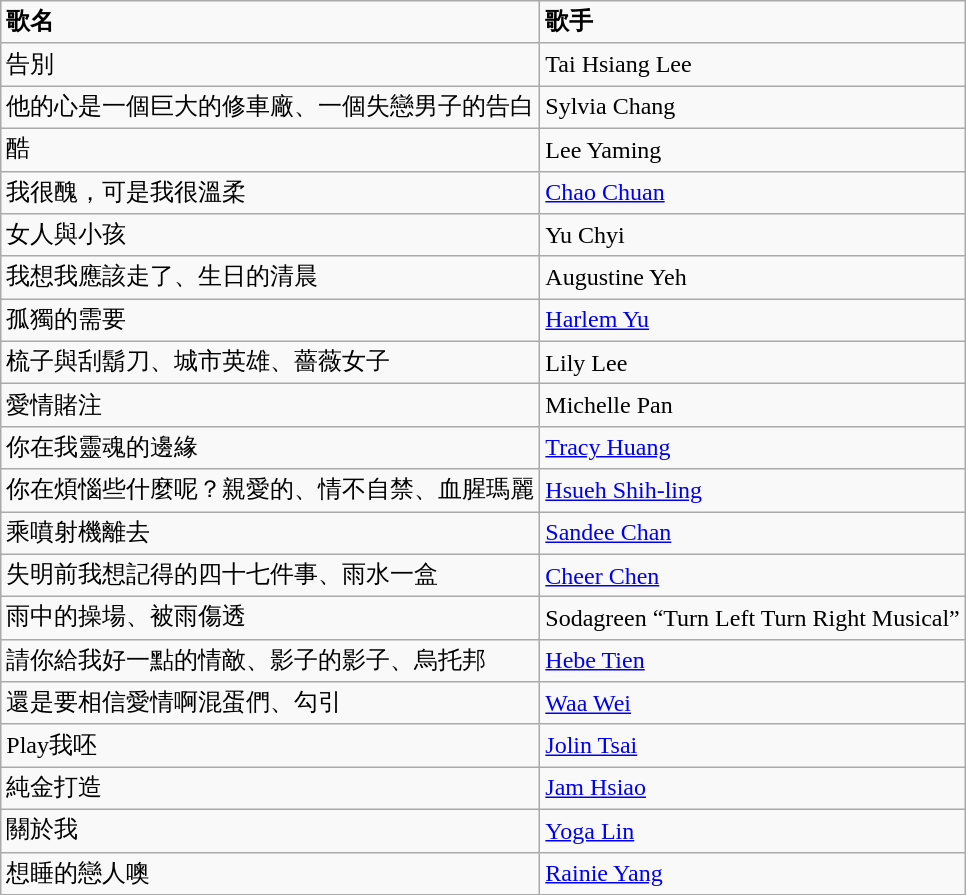<table class="wikitable">
<tr>
<td><strong>歌名</strong></td>
<td><strong>歌手</strong></td>
</tr>
<tr>
<td>告別</td>
<td>Tai Hsiang Lee</td>
</tr>
<tr>
<td>他的心是一個巨大的修車廠、一個失戀男子的告白</td>
<td>Sylvia Chang</td>
</tr>
<tr>
<td>酷</td>
<td>Lee Yaming</td>
</tr>
<tr>
<td>我很醜，可是我很溫柔</td>
<td><a href='#'>Chao Chuan</a></td>
</tr>
<tr>
<td>女人與小孩</td>
<td>Yu Chyi</td>
</tr>
<tr>
<td>我想我應該走了、生日的清晨</td>
<td>Augustine Yeh</td>
</tr>
<tr>
<td>孤獨的需要</td>
<td><a href='#'>Harlem Yu</a></td>
</tr>
<tr>
<td>梳子與刮鬍刀、城市英雄、薔薇女子</td>
<td>Lily Lee</td>
</tr>
<tr>
<td>愛情賭注</td>
<td>Michelle Pan</td>
</tr>
<tr>
<td>你在我靈魂的邊緣</td>
<td><a href='#'>Tracy Huang</a></td>
</tr>
<tr>
<td>你在煩惱些什麼呢？親愛的、情不自禁、血腥瑪麗</td>
<td><a href='#'>Hsueh Shih-ling</a></td>
</tr>
<tr>
<td>乘噴射機離去</td>
<td><a href='#'>Sandee Chan</a></td>
</tr>
<tr>
<td>失明前我想記得的四十七件事、雨水一盒</td>
<td><a href='#'>Cheer Chen</a></td>
</tr>
<tr>
<td>雨中的操場、被雨傷透</td>
<td>Sodagreen “Turn Left Turn Right Musical”</td>
</tr>
<tr>
<td>請你給我好一點的情敵、影子的影子、烏托邦</td>
<td><a href='#'>Hebe Tien</a></td>
</tr>
<tr>
<td>還是要相信愛情啊混蛋們、勾引</td>
<td><a href='#'>Waa Wei</a></td>
</tr>
<tr>
<td>Play我呸</td>
<td><a href='#'>Jolin Tsai</a></td>
</tr>
<tr>
<td>純金打造</td>
<td><a href='#'>Jam Hsiao</a></td>
</tr>
<tr>
<td>關於我</td>
<td><a href='#'>Yoga Lin</a></td>
</tr>
<tr>
<td>想睡的戀人噢</td>
<td><a href='#'>Rainie Yang</a></td>
</tr>
</table>
